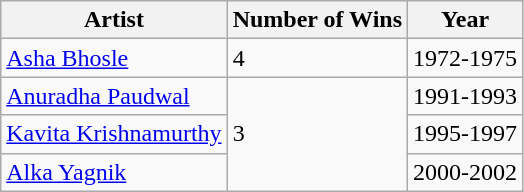<table class="wikitable">
<tr>
<th>Artist</th>
<th>Number of Wins</th>
<th>Year</th>
</tr>
<tr>
<td><a href='#'>Asha Bhosle</a></td>
<td>4</td>
<td>1972-1975</td>
</tr>
<tr>
<td><a href='#'>Anuradha Paudwal</a></td>
<td rowspan="3">3</td>
<td>1991-1993</td>
</tr>
<tr>
<td><a href='#'>Kavita Krishnamurthy</a></td>
<td>1995-1997</td>
</tr>
<tr>
<td><a href='#'>Alka Yagnik</a></td>
<td>2000-2002</td>
</tr>
</table>
